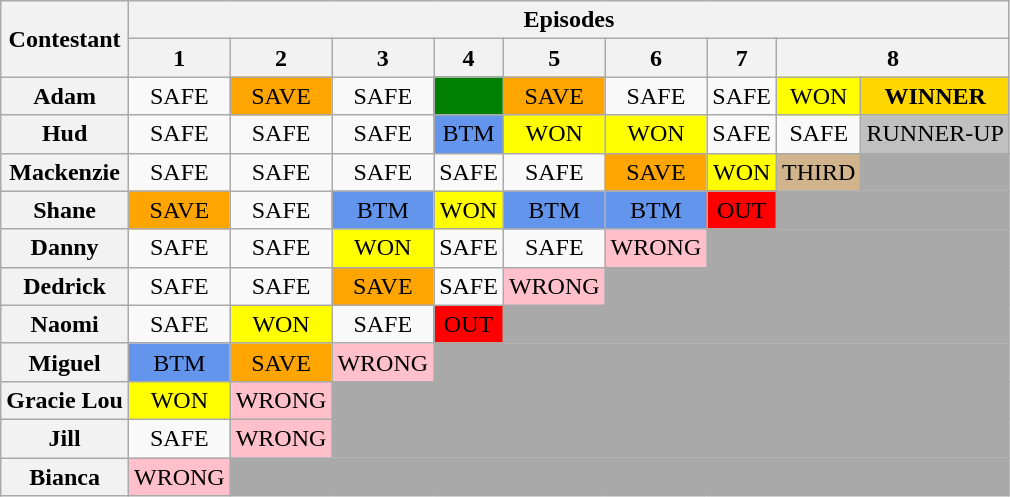<table class="wikitable" style="text-align: center;">
<tr>
<th rowspan="2" scope="col">Contestant</th>
<th colspan="9" scope="col">Episodes</th>
</tr>
<tr>
<th>1</th>
<th>2</th>
<th>3</th>
<th>4</th>
<th>5</th>
<th>6</th>
<th>7</th>
<th colspan="2" scope="col">8</th>
</tr>
<tr>
<th>Adam</th>
<td>SAFE</td>
<td bgcolor="orange">SAVE</td>
<td>SAFE</td>
<td bgcolor="green"></td>
<td bgcolor="orange">SAVE</td>
<td>SAFE</td>
<td>SAFE</td>
<td bgcolor=#FFFF00>WON</td>
<td bgcolor="gold"><strong>WINNER</strong></td>
</tr>
<tr>
<th>Hud</th>
<td>SAFE</td>
<td>SAFE</td>
<td>SAFE</td>
<td bgcolor="#6495ed">BTM</td>
<td bgcolor=#FFFF00>WON</td>
<td bgcolor=#FFFF00>WON</td>
<td>SAFE</td>
<td>SAFE</td>
<td bgcolor="silver">RUNNER-UP</td>
</tr>
<tr>
<th>Mackenzie</th>
<td>SAFE</td>
<td>SAFE</td>
<td>SAFE</td>
<td>SAFE</td>
<td>SAFE</td>
<td bgcolor="orange">SAVE</td>
<td bgcolor=#FFFF00>WON</td>
<td bgcolor="tan">THIRD</td>
<td colspan="1" style="background:darkgray"></td>
</tr>
<tr>
<th>Shane</th>
<td bgcolor="orange">SAVE</td>
<td>SAFE</td>
<td bgcolor="#6495ed">BTM</td>
<td bgcolor=#FFFF00>WON</td>
<td bgcolor="#6495ed">BTM</td>
<td bgcolor="#6495ed">BTM</td>
<td bgcolor="red">OUT</td>
<td colspan="2" style="background:darkgray"></td>
</tr>
<tr>
<th>Danny</th>
<td>SAFE</td>
<td>SAFE</td>
<td bgcolor=#FFFF00>WON</td>
<td>SAFE</td>
<td>SAFE</td>
<td bgcolor="pink">WRONG</td>
<td colspan="3" style="background:darkgray"></td>
</tr>
<tr>
<th>Dedrick</th>
<td>SAFE</td>
<td>SAFE</td>
<td bgcolor="orange">SAVE</td>
<td>SAFE</td>
<td bgcolor="pink">WRONG</td>
<td colspan="4" style="background:darkgray"></td>
</tr>
<tr>
<th>Naomi</th>
<td>SAFE</td>
<td bgcolor=#FFFF00>WON</td>
<td>SAFE</td>
<td bgcolor="red">OUT</td>
<td colspan="5" style="background:darkgray"></td>
</tr>
<tr>
<th>Miguel</th>
<td bgcolor="#6495ed">BTM</td>
<td bgcolor="orange">SAVE</td>
<td bgcolor="pink">WRONG</td>
<td colspan="6" style="background:darkgray"></td>
</tr>
<tr>
<th>Gracie Lou</th>
<td bgcolor=#FFFF00>WON</td>
<td bgcolor="pink">WRONG</td>
<td colspan="7" style="background:darkgray"></td>
</tr>
<tr>
<th>Jill</th>
<td>SAFE</td>
<td bgcolor="pink">WRONG</td>
<td colspan="7" style="background:darkgray"></td>
</tr>
<tr>
<th>Bianca</th>
<td bgcolor="pink">WRONG</td>
<td colspan="8" style="background:darkgray"></td>
</tr>
</table>
